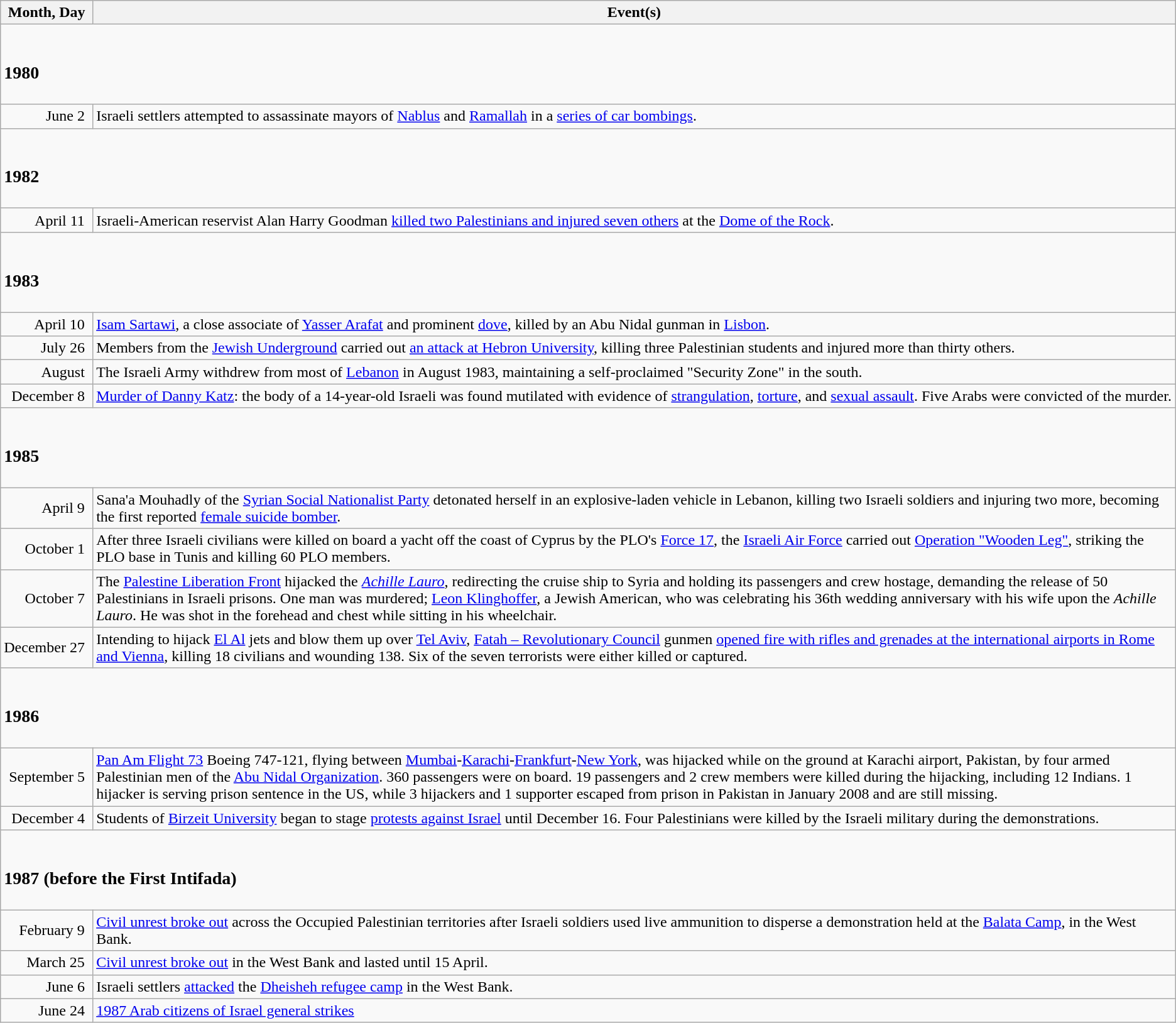<table class="wikitable">
<tr>
<th>Month, Day</th>
<th>Event(s)</th>
</tr>
<tr>
<td colspan="2"><br><h3>1980</h3></td>
</tr>
<tr>
<td style="white-space:nowrap;text-align:right;padding-right:0.5em;">June 2</td>
<td>Israeli settlers attempted to assassinate mayors of <a href='#'>Nablus</a> and <a href='#'>Ramallah</a> in a <a href='#'>series of car bombings</a>.</td>
</tr>
<tr>
<td colspan="2"><br><h3>1982</h3></td>
</tr>
<tr>
<td style="white-space:nowrap;text-align:right;padding-right:0.5em;">April 11</td>
<td>Israeli-American reservist Alan Harry Goodman <a href='#'>killed two Palestinians and injured seven others</a> at the <a href='#'>Dome of the Rock</a>.</td>
</tr>
<tr>
<td colspan="2"><br><h3>1983</h3></td>
</tr>
<tr>
<td style="white-space:nowrap;text-align:right;padding-right:0.5em;">April 10</td>
<td><a href='#'>Isam Sartawi</a>, a close associate of <a href='#'>Yasser Arafat</a> and prominent <a href='#'>dove</a>, killed by an Abu Nidal gunman in <a href='#'>Lisbon</a>.</td>
</tr>
<tr>
<td style="white-space:nowrap;text-align:right;padding-right:0.5em;">July 26</td>
<td>Members from the <a href='#'>Jewish Underground</a> carried out <a href='#'>an attack at Hebron University</a>, killing three Palestinian students and injured more than thirty others.</td>
</tr>
<tr>
<td style="white-space:nowrap;text-align:right;padding-right:0.5em;">August</td>
<td>The Israeli Army withdrew from most of <a href='#'>Lebanon</a> in August 1983, maintaining a self-proclaimed "Security Zone" in the south.</td>
</tr>
<tr>
<td style="white-space:nowrap;text-align:right;padding-right:0.5em;">December 8</td>
<td><a href='#'>Murder of Danny Katz</a>: the body of a 14-year-old Israeli was found mutilated with evidence of <a href='#'>strangulation</a>, <a href='#'>torture</a>, and <a href='#'>sexual assault</a>. Five Arabs were convicted of the murder.</td>
</tr>
<tr>
<td colspan="2"><br><h3>1985</h3></td>
</tr>
<tr>
<td style="white-space:nowrap;text-align:right;padding-right:0.5em;">April 9</td>
<td>Sana'a Mouhadly of the <a href='#'>Syrian Social Nationalist Party</a> detonated herself in an explosive-laden vehicle in Lebanon, killing two Israeli soldiers and injuring two more, becoming the first reported <a href='#'>female suicide bomber</a>.</td>
</tr>
<tr>
<td style="white-space:nowrap;text-align:right;padding-right:0.5em;">October 1</td>
<td>After three Israeli civilians were killed on board a yacht off the coast of Cyprus by the PLO's <a href='#'>Force 17</a>, the <a href='#'>Israeli Air Force</a> carried out <a href='#'>Operation "Wooden Leg"</a>, striking the PLO base in Tunis and killing 60 PLO members.</td>
</tr>
<tr>
<td style="white-space:nowrap;text-align:right;padding-right:0.5em;">October 7</td>
<td>The <a href='#'>Palestine Liberation Front</a> hijacked the <em><a href='#'>Achille Lauro</a></em>, redirecting the cruise ship to Syria and holding its passengers and crew hostage, demanding the release of 50 Palestinians in Israeli prisons. One man was murdered; <a href='#'>Leon Klinghoffer</a>, a Jewish American, who was celebrating his 36th wedding anniversary with his wife upon the <em>Achille Lauro</em>. He was shot in the forehead and chest while sitting in his wheelchair.</td>
</tr>
<tr>
<td style="white-space:nowrap;text-align:right;padding-right:0.5em;">December 27</td>
<td>Intending to hijack <a href='#'>El Al</a> jets and blow them up over <a href='#'>Tel Aviv</a>, <a href='#'>Fatah – Revolutionary Council</a> gunmen <a href='#'>opened fire with rifles and grenades at the international airports in Rome and Vienna</a>, killing 18 civilians and wounding 138. Six of the seven terrorists were either killed or captured.</td>
</tr>
<tr>
<td colspan="2"><br><h3>1986</h3></td>
</tr>
<tr>
<td style="white-space:nowrap;text-align:right;padding-right:0.5em;">September 5</td>
<td><a href='#'>Pan Am Flight 73</a> Boeing 747-121, flying between <a href='#'>Mumbai</a>-<a href='#'>Karachi</a>-<a href='#'>Frankfurt</a>-<a href='#'>New York</a>, was hijacked while on the ground at Karachi airport, Pakistan, by four armed Palestinian men of the <a href='#'>Abu Nidal Organization</a>. 360 passengers were on board. 19 passengers and 2 crew members were killed during the hijacking, including 12 Indians. 1 hijacker is serving prison sentence in the US, while 3 hijackers and 1 supporter escaped from prison in Pakistan in January 2008 and are still missing.</td>
</tr>
<tr>
<td style="white-space:nowrap;text-align:right;padding-right:0.5em;">December 4</td>
<td>Students of <a href='#'>Birzeit University</a> began to stage <a href='#'>protests against Israel</a> until December 16. Four Palestinians were killed by the Israeli military during the demonstrations.</td>
</tr>
<tr>
<td colspan="2"><br><h3>1987 (before the First Intifada)</h3></td>
</tr>
<tr>
<td style="white-space:nowrap;text-align:right;padding-right:0.5em;">February 9</td>
<td><a href='#'>Civil unrest broke out</a> across the Occupied Palestinian territories after Israeli soldiers used live ammunition to disperse a demonstration held at the <a href='#'>Balata Camp</a>, in the West Bank.</td>
</tr>
<tr>
<td style="white-space:nowrap;text-align:right;padding-right:0.5em;">March 25</td>
<td><a href='#'>Civil unrest broke out</a> in the West Bank and lasted until 15 April.</td>
</tr>
<tr>
<td style="white-space:nowrap;text-align:right;padding-right:0.5em;">June 6</td>
<td>Israeli settlers <a href='#'>attacked</a> the <a href='#'>Dheisheh refugee camp</a> in the West Bank.</td>
</tr>
<tr>
<td style="white-space:nowrap;text-align:right;padding-right:0.5em;">June 24</td>
<td><a href='#'>1987 Arab citizens of Israel general strikes</a></td>
</tr>
</table>
